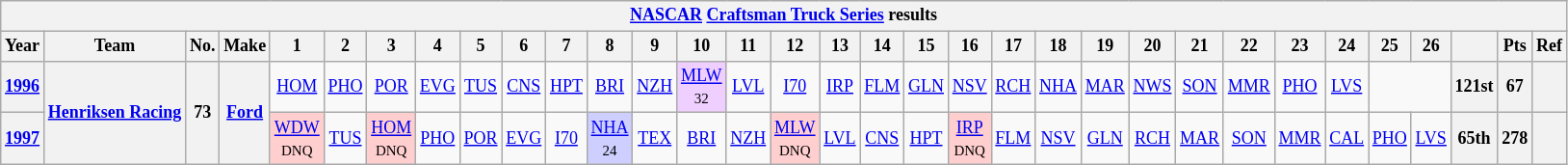<table class="wikitable" style="text-align:center; font-size:75%">
<tr>
<th colspan=45><a href='#'>NASCAR</a> <a href='#'>Craftsman Truck Series</a> results</th>
</tr>
<tr>
<th>Year</th>
<th>Team</th>
<th>No.</th>
<th>Make</th>
<th>1</th>
<th>2</th>
<th>3</th>
<th>4</th>
<th>5</th>
<th>6</th>
<th>7</th>
<th>8</th>
<th>9</th>
<th>10</th>
<th>11</th>
<th>12</th>
<th>13</th>
<th>14</th>
<th>15</th>
<th>16</th>
<th>17</th>
<th>18</th>
<th>19</th>
<th>20</th>
<th>21</th>
<th>22</th>
<th>23</th>
<th>24</th>
<th>25</th>
<th>26</th>
<th></th>
<th>Pts</th>
<th>Ref</th>
</tr>
<tr>
<th><a href='#'>1996</a></th>
<th rowspan=2><a href='#'>Henriksen Racing</a></th>
<th rowspan=2>73</th>
<th rowspan=2><a href='#'>Ford</a></th>
<td><a href='#'>HOM</a></td>
<td><a href='#'>PHO</a></td>
<td><a href='#'>POR</a></td>
<td><a href='#'>EVG</a></td>
<td><a href='#'>TUS</a></td>
<td><a href='#'>CNS</a></td>
<td><a href='#'>HPT</a></td>
<td><a href='#'>BRI</a></td>
<td><a href='#'>NZH</a></td>
<td style="background:#EFCFFF;"><a href='#'>MLW</a><br><small>32</small></td>
<td><a href='#'>LVL</a></td>
<td><a href='#'>I70</a></td>
<td><a href='#'>IRP</a></td>
<td><a href='#'>FLM</a></td>
<td><a href='#'>GLN</a></td>
<td><a href='#'>NSV</a></td>
<td><a href='#'>RCH</a></td>
<td><a href='#'>NHA</a></td>
<td><a href='#'>MAR</a></td>
<td><a href='#'>NWS</a></td>
<td><a href='#'>SON</a></td>
<td><a href='#'>MMR</a></td>
<td><a href='#'>PHO</a></td>
<td><a href='#'>LVS</a></td>
<td colspan=2></td>
<th>121st</th>
<th>67</th>
<th></th>
</tr>
<tr>
<th><a href='#'>1997</a></th>
<td style="background:#FFCFCF;"><a href='#'>WDW</a><br><small>DNQ</small></td>
<td><a href='#'>TUS</a></td>
<td style="background:#FFCFCF;"><a href='#'>HOM</a><br><small>DNQ</small></td>
<td><a href='#'>PHO</a></td>
<td><a href='#'>POR</a></td>
<td><a href='#'>EVG</a></td>
<td><a href='#'>I70</a></td>
<td style="background:#CFCFFF;"><a href='#'>NHA</a><br><small>24</small></td>
<td><a href='#'>TEX</a></td>
<td><a href='#'>BRI</a></td>
<td><a href='#'>NZH</a></td>
<td style="background:#FFCFCF;"><a href='#'>MLW</a><br><small>DNQ</small></td>
<td><a href='#'>LVL</a></td>
<td><a href='#'>CNS</a></td>
<td><a href='#'>HPT</a></td>
<td style="background:#FFCFCF;"><a href='#'>IRP</a><br><small>DNQ</small></td>
<td><a href='#'>FLM</a></td>
<td><a href='#'>NSV</a></td>
<td><a href='#'>GLN</a></td>
<td><a href='#'>RCH</a></td>
<td><a href='#'>MAR</a></td>
<td><a href='#'>SON</a></td>
<td><a href='#'>MMR</a></td>
<td><a href='#'>CAL</a></td>
<td><a href='#'>PHO</a></td>
<td><a href='#'>LVS</a></td>
<th>65th</th>
<th>278</th>
<th></th>
</tr>
</table>
